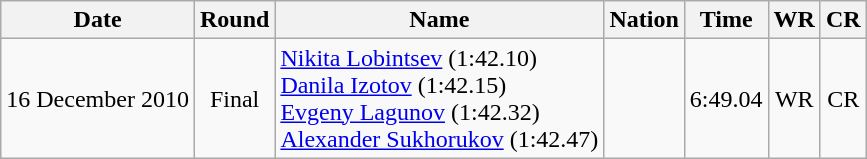<table class="wikitable" style="text-align:center">
<tr>
<th>Date</th>
<th>Round</th>
<th>Name</th>
<th>Nation</th>
<th>Time</th>
<th>WR</th>
<th>CR</th>
</tr>
<tr>
<td>16 December 2010</td>
<td>Final</td>
<td align="left"><a href='#'>Nikita Lobintsev</a> (1:42.10)<br><a href='#'>Danila Izotov</a> (1:42.15)<br><a href='#'>Evgeny Lagunov</a> (1:42.32)<br><a href='#'>Alexander Sukhorukov</a> (1:42.47)</td>
<td align="left"></td>
<td>6:49.04</td>
<td>WR</td>
<td>CR</td>
</tr>
</table>
